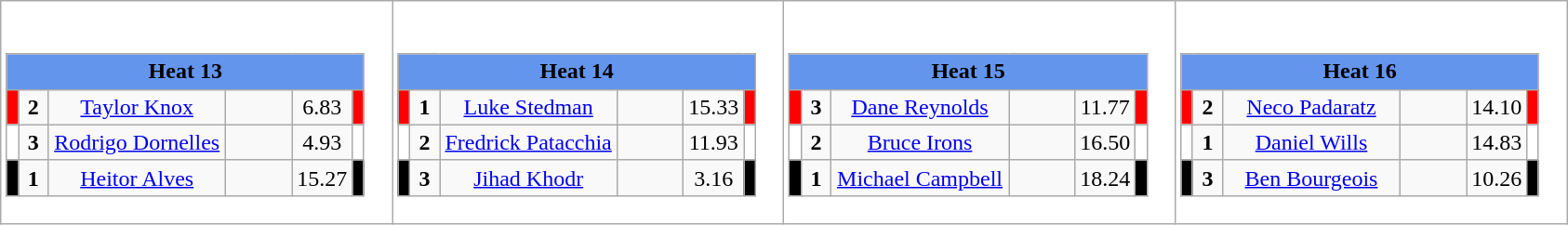<table class="wikitable" style="background:#FFFFFF;">
<tr>
<td><div><br><table class="wikitable">
<tr>
<td colspan=6 align="center" style="background:#6495ED;"><strong>Heat 13</strong></td>
</tr>
<tr>
<td width=01px style="background:#FF0000;"></td>
<td width=14px align="center"><strong>2</strong></td>
<td width=120px align="center"><a href='#'>Taylor Knox</a></td>
<td width=40px align="center"></td>
<td width=20px align="center">6.83</td>
<td width=01px style="background:#FF0000;"></td>
</tr>
<tr>
<td width=01px style="background:#FFFFFF;"></td>
<td width=14px align="center"><strong>3</strong></td>
<td width=120px align="center"><a href='#'>Rodrigo Dornelles</a></td>
<td width=40px align="center"></td>
<td width=20px align="center">4.93</td>
<td width=01px style="background:#FFFFFF;"></td>
</tr>
<tr>
<td width=01px style="background:#000000;"></td>
<td width=14px align="center"><strong>1</strong></td>
<td width=120px align="center"><a href='#'>Heitor Alves</a></td>
<td width=40px align="center"></td>
<td width=20px align="center">15.27</td>
<td width=01px style="background:#000000;"></td>
</tr>
</table>
</div></td>
<td><div><br><table class="wikitable">
<tr>
<td colspan=6 align="center" style="background:#6495ED;"><strong>Heat 14</strong></td>
</tr>
<tr>
<td width=01px style="background:#FF0000;"></td>
<td width=14px align="center"><strong>1</strong></td>
<td width=120px align="center"><a href='#'>Luke Stedman</a></td>
<td width=40px align="center"></td>
<td width=20px align="center">15.33</td>
<td width=01px style="background:#FF0000;"></td>
</tr>
<tr>
<td width=01px style="background:#FFFFFF;"></td>
<td width=14px align="center"><strong>2</strong></td>
<td width=120px align="center"><a href='#'>Fredrick Patacchia</a></td>
<td width=40px align="center"></td>
<td width=20px align="center">11.93</td>
<td width=01px style="background:#FFFFFF;"></td>
</tr>
<tr>
<td width=01px style="background:#000000;"></td>
<td width=14px align="center"><strong>3</strong></td>
<td width=120px align="center"><a href='#'>Jihad Khodr</a></td>
<td width=40px align="center"></td>
<td width=20px align="center">3.16</td>
<td width=01px style="background:#000000;"></td>
</tr>
</table>
</div></td>
<td><div><br><table class="wikitable">
<tr>
<td colspan=6 align="center" style="background:#6495ED;"><strong>Heat 15</strong></td>
</tr>
<tr>
<td width=01px style="background:#FF0000;"></td>
<td width=14px align="center"><strong>3</strong></td>
<td width=120px align="center"><a href='#'>Dane Reynolds</a></td>
<td width=40px align="center"></td>
<td width=20px align="center">11.77</td>
<td width=01px style="background:#FF0000;"></td>
</tr>
<tr>
<td width=01px style="background:#FFFFFF;"></td>
<td width=14px align="center"><strong>2</strong></td>
<td width=120px align="center"><a href='#'>Bruce Irons</a></td>
<td width=40px align="center"></td>
<td width=20px align="center">16.50</td>
<td width=01px style="background:#FFFFFF;"></td>
</tr>
<tr>
<td width=01px style="background:#000000;"></td>
<td width=14px align="center"><strong>1</strong></td>
<td width=120px align="center"><a href='#'>Michael Campbell</a></td>
<td width=40px align="center"></td>
<td width=20px align="center">18.24</td>
<td width=01px style="background:#000000;"></td>
</tr>
</table>
</div></td>
<td><div><br><table class="wikitable">
<tr>
<td colspan=6 align="center" style="background:#6495ED;"><strong>Heat 16</strong></td>
</tr>
<tr>
<td width=01px style="background:#FF0000;"></td>
<td width=14px align="center"><strong>2</strong></td>
<td width=120px align="center"><a href='#'>Neco Padaratz</a></td>
<td width=40px align="center"></td>
<td width=20px align="center">14.10</td>
<td width=01px style="background:#FF0000;"></td>
</tr>
<tr>
<td width=01px style="background:#FFFFFF;"></td>
<td width=14px align="center"><strong>1</strong></td>
<td width=120px align="center"><a href='#'>Daniel Wills</a></td>
<td width=40px align="center"></td>
<td width=20px align="center">14.83</td>
<td width=01px style="background:#FFFFFF;"></td>
</tr>
<tr>
<td width=01px style="background:#000000;"></td>
<td width=14px align="center"><strong>3</strong></td>
<td width=120px align="center"><a href='#'>Ben Bourgeois</a></td>
<td width=40px align="center"></td>
<td width=20px align="center">10.26</td>
<td width=01px style="background:#000000;"></td>
</tr>
</table>
</div></td>
</tr>
</table>
